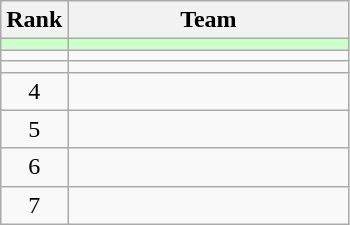<table class=wikitable style="text-align:center;">
<tr>
<th>Rank</th>
<th width=180>Team</th>
</tr>
<tr bgcolor=ccffcc>
<td></td>
<td align=left></td>
</tr>
<tr>
<td></td>
<td align=left></td>
</tr>
<tr>
<td></td>
<td align=left></td>
</tr>
<tr>
<td>4</td>
<td align=left></td>
</tr>
<tr>
<td>5</td>
<td align=left></td>
</tr>
<tr>
<td>6</td>
<td align=left></td>
</tr>
<tr>
<td>7</td>
<td align=left></td>
</tr>
</table>
